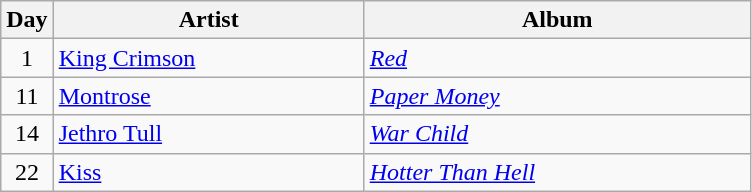<table class="wikitable" border="1">
<tr>
<th>Day</th>
<th width="200">Artist</th>
<th width="250">Album</th>
</tr>
<tr>
<td style="text-align:center;" rowspan="1">1</td>
<td><a href='#'>King Crimson</a></td>
<td><em><a href='#'>Red</a></em></td>
</tr>
<tr>
<td style="text-align:center;" rowspan="1">11</td>
<td><a href='#'>Montrose</a></td>
<td><em><a href='#'>Paper Money</a></em></td>
</tr>
<tr>
<td style="text-align:center;" rowspan="1">14</td>
<td><a href='#'>Jethro Tull</a></td>
<td><em><a href='#'>War Child</a></em></td>
</tr>
<tr>
<td style="text-align:center;" rowspan="1">22</td>
<td><a href='#'>Kiss</a></td>
<td><em><a href='#'>Hotter Than Hell</a></em></td>
</tr>
</table>
